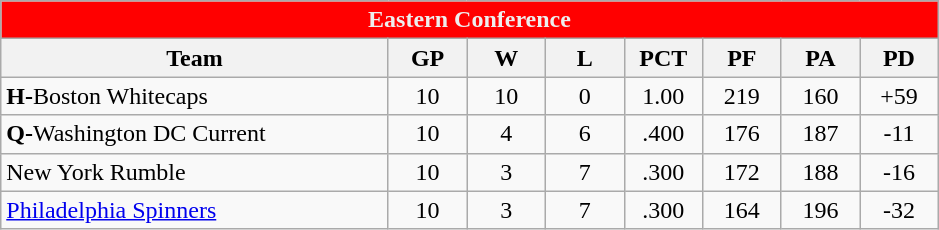<table class="wikitable">
<tr>
<th colspan="9" style="background-color: red; color: #eeeeee"><strong>Eastern Conference</strong></th>
</tr>
<tr>
<th width=251>Team</th>
<th width=45>GP</th>
<th width=45>W</th>
<th width=45>L</th>
<th width=45>PCT</th>
<th width=45>PF</th>
<th width=45>PA</th>
<th width=45>PD</th>
</tr>
<tr align="center">
<td align="left"><strong>H-</strong>Boston Whitecaps</td>
<td>10</td>
<td>10</td>
<td>0</td>
<td>1.00</td>
<td>219</td>
<td>160</td>
<td>+59</td>
</tr>
<tr align="center">
<td align="left"><strong>Q-</strong>Washington DC Current</td>
<td>10</td>
<td>4</td>
<td>6</td>
<td>.400</td>
<td>176</td>
<td>187</td>
<td>-11</td>
</tr>
<tr align="center">
<td align="left">New York Rumble</td>
<td>10</td>
<td>3</td>
<td>7</td>
<td>.300</td>
<td>172</td>
<td>188</td>
<td>-16</td>
</tr>
<tr align="center">
<td align="left"><a href='#'>Philadelphia Spinners</a></td>
<td>10</td>
<td>3</td>
<td>7</td>
<td>.300</td>
<td>164</td>
<td>196</td>
<td>-32</td>
</tr>
</table>
